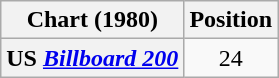<table class="wikitable plainrowheaders" style="text-align:center">
<tr>
<th scope="col">Chart (1980)</th>
<th scope="col">Position</th>
</tr>
<tr>
<th scope="row">US <em><a href='#'>Billboard 200</a></em></th>
<td>24</td>
</tr>
</table>
